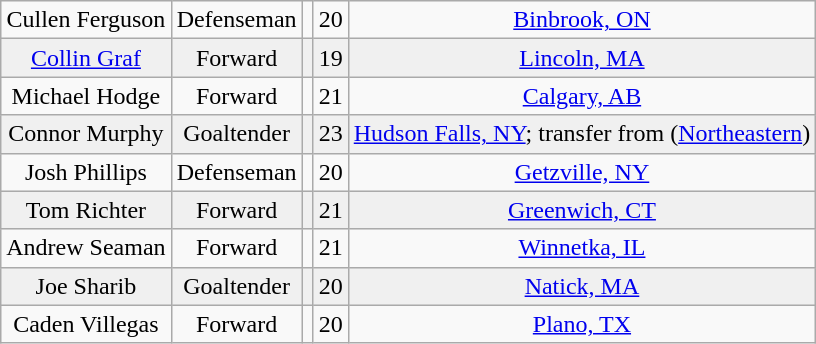<table class="wikitable">
<tr align="center" bgcolor="">
<td>Cullen Ferguson</td>
<td>Defenseman</td>
<td></td>
<td>20</td>
<td><a href='#'>Binbrook, ON</a></td>
</tr>
<tr align="center" bgcolor="f0f0f0">
<td><a href='#'>Collin Graf</a></td>
<td>Forward</td>
<td></td>
<td>19</td>
<td><a href='#'>Lincoln, MA</a></td>
</tr>
<tr align="center" bgcolor="">
<td>Michael Hodge</td>
<td>Forward</td>
<td></td>
<td>21</td>
<td><a href='#'>Calgary, AB</a></td>
</tr>
<tr align="center" bgcolor="f0f0f0">
<td>Connor Murphy</td>
<td>Goaltender</td>
<td></td>
<td>23</td>
<td><a href='#'>Hudson Falls, NY</a>; transfer from (<a href='#'>Northeastern</a>)</td>
</tr>
<tr align="center" bgcolor="">
<td>Josh Phillips</td>
<td>Defenseman</td>
<td></td>
<td>20</td>
<td><a href='#'>Getzville, NY</a></td>
</tr>
<tr align="center" bgcolor="f0f0f0">
<td>Tom Richter</td>
<td>Forward</td>
<td></td>
<td>21</td>
<td><a href='#'>Greenwich, CT</a></td>
</tr>
<tr align="center" bgcolor="">
<td>Andrew Seaman</td>
<td>Forward</td>
<td></td>
<td>21</td>
<td><a href='#'>Winnetka, IL</a></td>
</tr>
<tr align="center" bgcolor="f0f0f0">
<td>Joe Sharib</td>
<td>Goaltender</td>
<td></td>
<td>20</td>
<td><a href='#'>Natick, MA</a></td>
</tr>
<tr align="center" bgcolor="">
<td>Caden Villegas</td>
<td>Forward</td>
<td></td>
<td>20</td>
<td><a href='#'>Plano, TX</a></td>
</tr>
</table>
